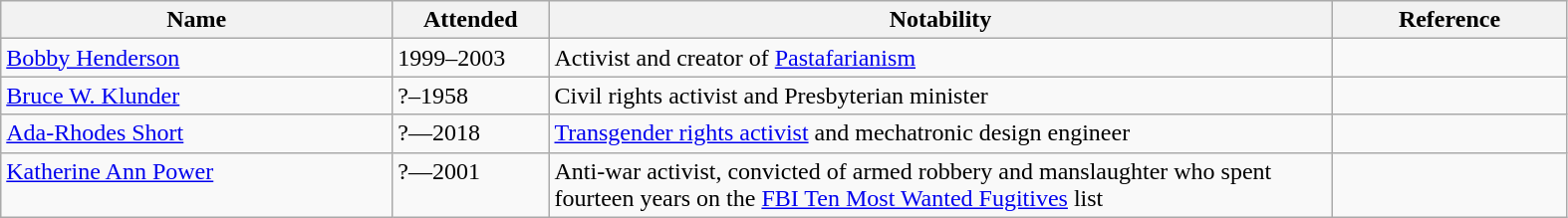<table class="wikitable sortable" style="width:83%">
<tr>
<th width="25%">Name</th>
<th width="10%">Attended</th>
<th width="50%">Notability</th>
<th width="*">Reference</th>
</tr>
<tr>
<td><a href='#'>Bobby Henderson</a></td>
<td>1999–2003</td>
<td>Activist and creator of <a href='#'>Pastafarianism</a></td>
<td></td>
</tr>
<tr>
<td><a href='#'>Bruce W. Klunder</a></td>
<td>?–1958</td>
<td>Civil rights activist and Presbyterian minister</td>
<td></td>
</tr>
<tr>
<td><a href='#'>Ada-Rhodes Short</a></td>
<td>?—2018</td>
<td><a href='#'>Transgender rights activist</a> and mechatronic design engineer</td>
<td></td>
</tr>
<tr valign="top">
<td><a href='#'>Katherine Ann Power</a></td>
<td>?—2001</td>
<td>Anti-war activist, convicted of armed robbery and manslaughter who spent fourteen years on the <a href='#'>FBI Ten Most Wanted Fugitives</a> list</td>
<td></td>
</tr>
</table>
